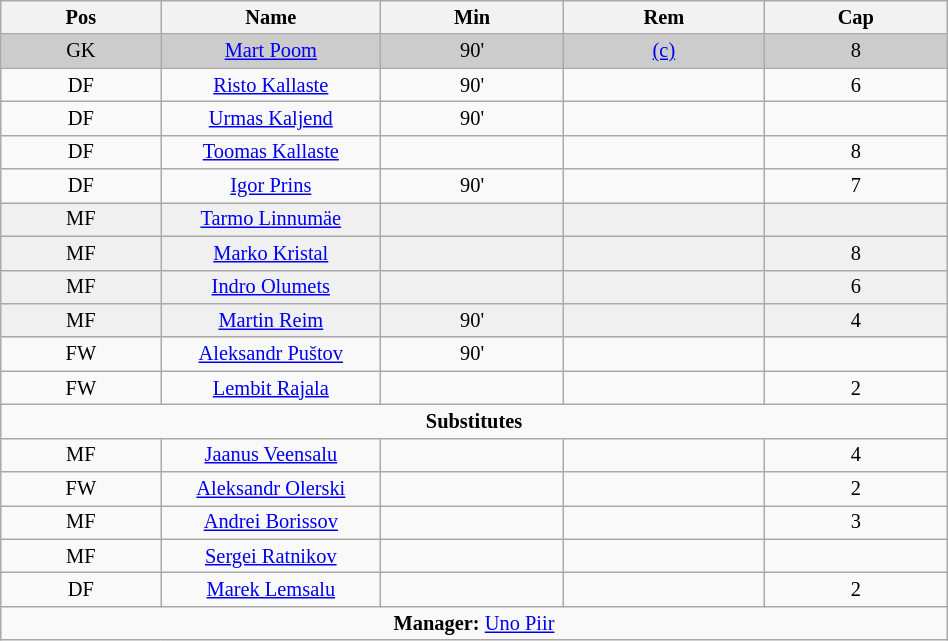<table class="wikitable collapsible collapsed" align="center" style="font-size:85%; text-align:center;" width="50%">
<tr>
<th>Pos</th>
<th width=140>Name</th>
<th>Min</th>
<th>Rem</th>
<th>Cap</th>
</tr>
<tr bgcolor="cccccc">
<td>GK</td>
<td><a href='#'>Mart Poom</a></td>
<td>90'</td>
<td><a href='#'>(c)</a></td>
<td>8</td>
</tr>
<tr>
<td>DF</td>
<td><a href='#'>Risto Kallaste</a></td>
<td>90'</td>
<td></td>
<td>6</td>
</tr>
<tr>
<td>DF</td>
<td><a href='#'>Urmas Kaljend</a></td>
<td>90'</td>
<td></td>
<td></td>
</tr>
<tr>
<td>DF</td>
<td><a href='#'>Toomas Kallaste</a></td>
<td></td>
<td></td>
<td>8</td>
</tr>
<tr>
<td>DF</td>
<td><a href='#'>Igor Prins</a></td>
<td>90'</td>
<td></td>
<td>7</td>
</tr>
<tr bgcolor="#F0F0F0">
<td>MF</td>
<td><a href='#'>Tarmo Linnumäe</a></td>
<td></td>
<td></td>
<td></td>
</tr>
<tr bgcolor="#F0F0F0">
<td>MF</td>
<td><a href='#'>Marko Kristal</a></td>
<td></td>
<td></td>
<td>8</td>
</tr>
<tr bgcolor="#F0F0F0">
<td>MF</td>
<td><a href='#'>Indro Olumets</a></td>
<td></td>
<td></td>
<td>6</td>
</tr>
<tr bgcolor="#F0F0F0">
<td>MF</td>
<td><a href='#'>Martin Reim</a></td>
<td>90'</td>
<td></td>
<td>4</td>
</tr>
<tr>
<td>FW</td>
<td><a href='#'>Aleksandr Puštov</a></td>
<td>90'</td>
<td></td>
<td></td>
</tr>
<tr>
<td>FW</td>
<td><a href='#'>Lembit Rajala</a></td>
<td></td>
<td></td>
<td>2</td>
</tr>
<tr>
<td colspan=5 align=center><strong>Substitutes</strong></td>
</tr>
<tr>
<td>MF</td>
<td><a href='#'>Jaanus Veensalu</a></td>
<td></td>
<td></td>
<td>4</td>
</tr>
<tr>
<td>FW</td>
<td><a href='#'>Aleksandr Olerski</a></td>
<td></td>
<td></td>
<td>2</td>
</tr>
<tr>
<td>MF</td>
<td><a href='#'>Andrei Borissov</a></td>
<td></td>
<td></td>
<td>3</td>
</tr>
<tr>
<td>MF</td>
<td><a href='#'>Sergei Ratnikov</a></td>
<td></td>
<td></td>
<td></td>
</tr>
<tr>
<td>DF</td>
<td><a href='#'>Marek Lemsalu</a></td>
<td></td>
<td></td>
<td>2</td>
</tr>
<tr>
<td colspan=5 align=center><strong>Manager:</strong>  <a href='#'>Uno Piir</a></td>
</tr>
</table>
